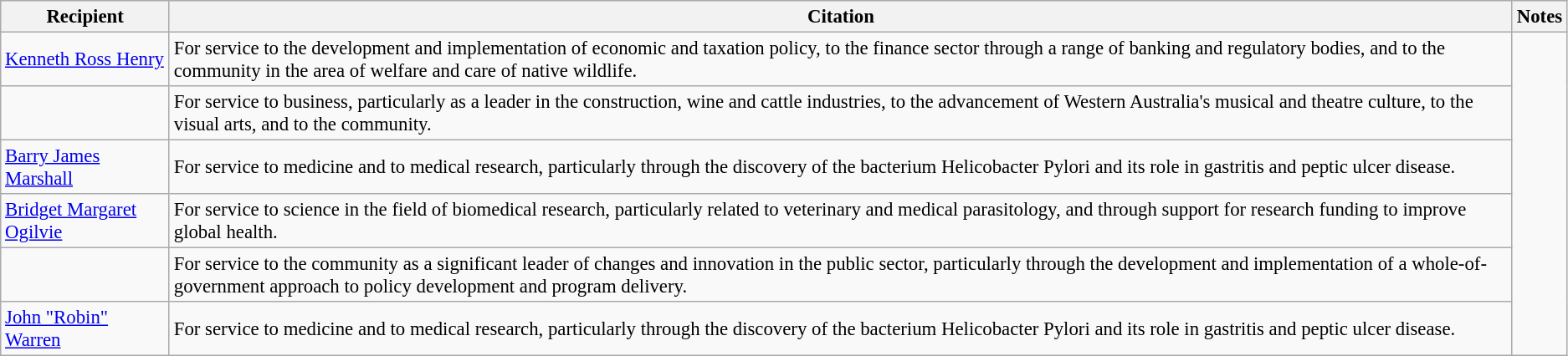<table class="wikitable" style="font-size:95%;">
<tr>
<th>Recipient</th>
<th>Citation</th>
<th>Notes</th>
</tr>
<tr>
<td> <a href='#'>Kenneth Ross Henry</a></td>
<td>For service to the development and implementation of economic and taxation policy, to the finance sector through a range of banking and regulatory bodies, and to the community in the area of welfare and care of native wildlife.</td>
<td rowspan=6></td>
</tr>
<tr>
<td></td>
<td>For service to business, particularly as a leader in the construction, wine and cattle industries, to the advancement of Western Australia's musical and theatre culture, to the visual arts, and to the community.</td>
</tr>
<tr>
<td> <a href='#'>Barry James Marshall</a></td>
<td>For service to medicine and to medical research, particularly through the discovery of the bacterium Helicobacter Pylori and its role in gastritis and peptic ulcer disease.</td>
</tr>
<tr>
<td> <a href='#'>Bridget Margaret Ogilvie</a></td>
<td>For service to science in the field of biomedical research, particularly related to veterinary and medical parasitology, and through support for research funding to improve global health.</td>
</tr>
<tr>
<td></td>
<td>For service to the community as a significant leader of changes and innovation in the public sector, particularly through the development and implementation of a whole-of-government approach to policy development and program delivery.</td>
</tr>
<tr>
<td> <a href='#'>John "Robin" Warren</a></td>
<td>For service to medicine and to medical research, particularly through the discovery of the bacterium Helicobacter Pylori and its role in gastritis and peptic ulcer disease.</td>
</tr>
</table>
